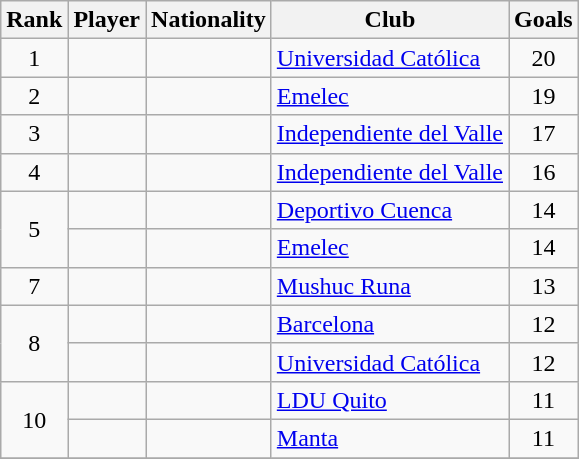<table class="wikitable sortable" border="1">
<tr>
<th>Rank</th>
<th>Player</th>
<th>Nationality</th>
<th>Club</th>
<th>Goals</th>
</tr>
<tr>
<td align=center>1</td>
<td></td>
<td></td>
<td><a href='#'>Universidad Católica</a></td>
<td align=center>20</td>
</tr>
<tr>
<td align=center>2</td>
<td></td>
<td></td>
<td><a href='#'>Emelec</a></td>
<td align=center>19</td>
</tr>
<tr>
<td align=center>3</td>
<td></td>
<td></td>
<td><a href='#'>Independiente del Valle</a></td>
<td align=center>17</td>
</tr>
<tr>
<td align=center>4</td>
<td></td>
<td></td>
<td><a href='#'>Independiente del Valle</a></td>
<td align=center>16</td>
</tr>
<tr>
<td rowspan=2 align=center>5</td>
<td></td>
<td></td>
<td><a href='#'>Deportivo Cuenca</a></td>
<td align=center>14</td>
</tr>
<tr>
<td></td>
<td></td>
<td><a href='#'>Emelec</a></td>
<td align=center>14</td>
</tr>
<tr>
<td align=center>7</td>
<td></td>
<td></td>
<td><a href='#'>Mushuc Runa</a></td>
<td align=center>13</td>
</tr>
<tr>
<td rowspan=2 align=center>8</td>
<td></td>
<td></td>
<td><a href='#'>Barcelona</a></td>
<td align=center>12</td>
</tr>
<tr>
<td></td>
<td></td>
<td><a href='#'>Universidad Católica</a></td>
<td align=center>12</td>
</tr>
<tr>
<td rowspan=2 align=center>10</td>
<td></td>
<td></td>
<td><a href='#'>LDU Quito</a></td>
<td align=center>11</td>
</tr>
<tr>
<td></td>
<td></td>
<td><a href='#'>Manta</a></td>
<td align=center>11</td>
</tr>
<tr>
</tr>
</table>
